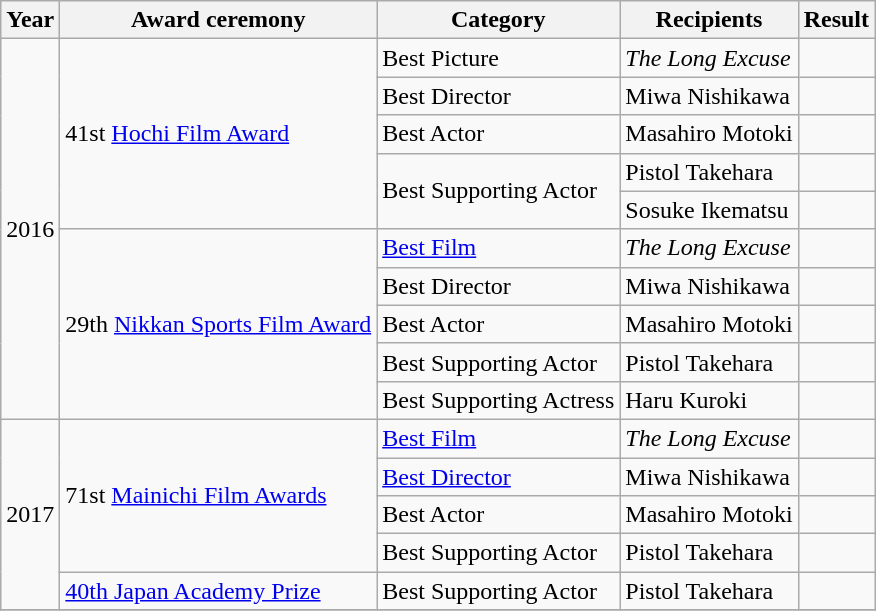<table class="wikitable sortable">
<tr>
<th>Year</th>
<th>Award ceremony</th>
<th>Category</th>
<th>Recipients</th>
<th>Result</th>
</tr>
<tr>
<td rowspan="10">2016</td>
<td rowspan="5">41st <a href='#'>Hochi Film Award</a></td>
<td>Best Picture</td>
<td><em>The Long Excuse</em></td>
<td></td>
</tr>
<tr>
<td>Best Director</td>
<td>Miwa Nishikawa</td>
<td></td>
</tr>
<tr>
<td>Best Actor</td>
<td>Masahiro Motoki</td>
<td></td>
</tr>
<tr>
<td rowspan="2">Best Supporting Actor</td>
<td>Pistol Takehara</td>
<td></td>
</tr>
<tr>
<td>Sosuke Ikematsu</td>
<td></td>
</tr>
<tr>
<td rowspan="5">29th <a href='#'>Nikkan Sports Film Award</a></td>
<td><a href='#'>Best Film</a></td>
<td><em>The Long Excuse</em></td>
<td></td>
</tr>
<tr>
<td>Best Director</td>
<td>Miwa Nishikawa</td>
<td></td>
</tr>
<tr>
<td>Best Actor</td>
<td>Masahiro Motoki</td>
<td></td>
</tr>
<tr>
<td>Best Supporting Actor</td>
<td>Pistol Takehara</td>
<td></td>
</tr>
<tr>
<td>Best Supporting Actress</td>
<td>Haru Kuroki</td>
<td></td>
</tr>
<tr>
<td rowspan="5">2017</td>
<td rowspan="4">71st <a href='#'>Mainichi Film Awards</a></td>
<td><a href='#'>Best Film</a></td>
<td><em>The Long Excuse</em></td>
<td></td>
</tr>
<tr>
<td><a href='#'>Best Director</a></td>
<td>Miwa Nishikawa</td>
<td></td>
</tr>
<tr>
<td>Best Actor</td>
<td>Masahiro Motoki</td>
<td></td>
</tr>
<tr>
<td>Best Supporting Actor</td>
<td>Pistol Takehara</td>
<td></td>
</tr>
<tr>
<td><a href='#'>40th Japan Academy Prize</a></td>
<td>Best Supporting Actor</td>
<td>Pistol Takehara</td>
<td></td>
</tr>
<tr>
</tr>
</table>
